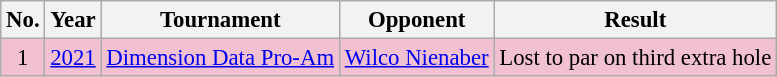<table class="wikitable" style="font-size:95%;">
<tr>
<th>No.</th>
<th>Year</th>
<th>Tournament</th>
<th>Opponent</th>
<th>Result</th>
</tr>
<tr style="background:#F2C1D1;">
<td align=center>1</td>
<td><a href='#'>2021</a></td>
<td><a href='#'>Dimension Data Pro-Am</a></td>
<td> <a href='#'>Wilco Nienaber</a></td>
<td>Lost to par on third extra hole</td>
</tr>
</table>
